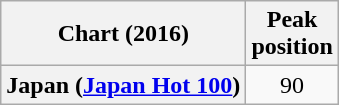<table class="wikitable sortable plainrowheaders">
<tr>
<th>Chart (2016)</th>
<th>Peak<br>position</th>
</tr>
<tr>
<th scope="row">Japan (<a href='#'>Japan Hot 100</a>)</th>
<td align="center">90</td>
</tr>
</table>
